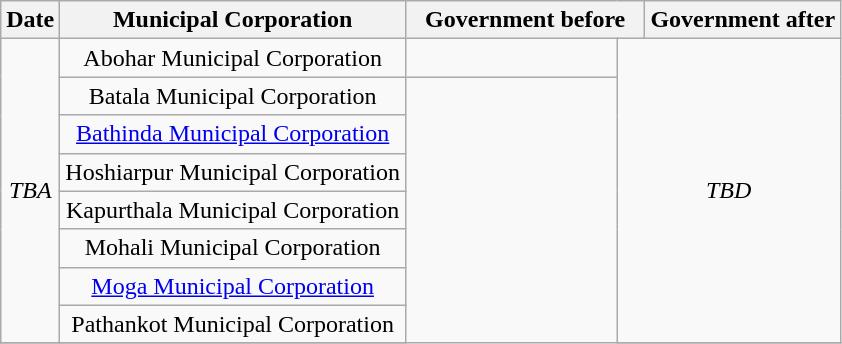<table class="wikitable sortable" style="text-align:center;">
<tr>
<th>Date</th>
<th>Municipal Corporation</th>
<th colspan=2>Government before</th>
<th colspan=2>Government after</th>
</tr>
<tr>
<td rowspan=8><em>TBA</em></td>
<td>Abohar Municipal Corporation</td>
<td></td>
<td colspan=2 rowspan=8><em>TBD</em></td>
</tr>
<tr>
<td>Batala Municipal Corporation</td>
</tr>
<tr>
<td><a href='#'>Bathinda Municipal Corporation</a></td>
</tr>
<tr>
<td>Hoshiarpur Municipal Corporation</td>
</tr>
<tr>
<td>Kapurthala Municipal Corporation</td>
</tr>
<tr>
<td>Mohali Municipal Corporation</td>
</tr>
<tr>
<td><a href='#'>Moga Municipal Corporation</a></td>
</tr>
<tr>
<td>Pathankot Municipal Corporation</td>
</tr>
<tr>
</tr>
</table>
